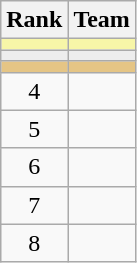<table class=wikitable style="text-align:center;">
<tr>
<th>Rank</th>
<th>Team</th>
</tr>
<tr bgcolor=#F7F6A8>
<td></td>
<td align=left></td>
</tr>
<tr bgcolor=#EDEDED>
<td></td>
<td align=left></td>
</tr>
<tr bgcolor=#E5C585>
<td></td>
<td align=left></td>
</tr>
<tr>
<td>4</td>
<td align=left></td>
</tr>
<tr>
<td>5</td>
<td align=left></td>
</tr>
<tr>
<td>6</td>
<td align=left></td>
</tr>
<tr>
<td>7</td>
<td align=left></td>
</tr>
<tr>
<td>8</td>
<td align=left></td>
</tr>
</table>
